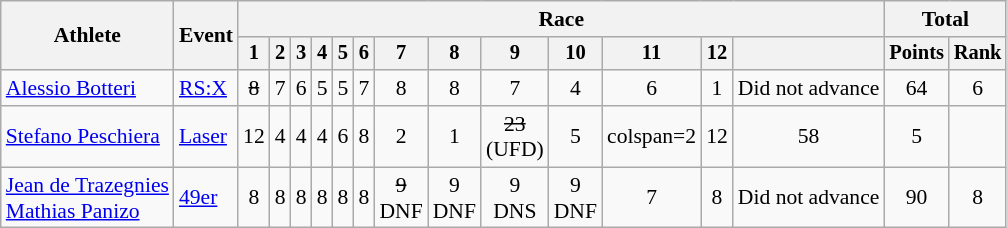<table class=wikitable style=font-size:90%;text-align:center>
<tr>
<th rowspan=2>Athlete</th>
<th rowspan=2>Event</th>
<th colspan=13>Race</th>
<th colspan=2>Total</th>
</tr>
<tr style=font-size:95%>
<th>1</th>
<th>2</th>
<th>3</th>
<th>4</th>
<th>5</th>
<th>6</th>
<th>7</th>
<th>8</th>
<th>9</th>
<th>10</th>
<th>11</th>
<th>12</th>
<th></th>
<th>Points</th>
<th>Rank</th>
</tr>
<tr>
<td align=left><a href='#'>Alessio Botteri</a></td>
<td align=left><a href='#'>RS:X</a></td>
<td><s>8</s></td>
<td>7</td>
<td>6</td>
<td>5</td>
<td>5</td>
<td>7</td>
<td>8</td>
<td>8</td>
<td>7</td>
<td>4</td>
<td>6</td>
<td>1</td>
<td>Did not advance</td>
<td>64</td>
<td>6</td>
</tr>
<tr>
<td align=left><a href='#'>Stefano Peschiera</a></td>
<td align=left><a href='#'>Laser</a></td>
<td>12</td>
<td>4</td>
<td>4</td>
<td>4</td>
<td>6</td>
<td>8</td>
<td>2</td>
<td>1</td>
<td><s>23</s><br>(UFD)</td>
<td>5</td>
<td>colspan=2 </td>
<td>12</td>
<td>58</td>
<td>5</td>
</tr>
<tr>
<td align=left><a href='#'>Jean de Trazegnies</a><br><a href='#'>Mathias Panizo</a></td>
<td align=left><a href='#'>49er</a></td>
<td>8</td>
<td>8</td>
<td>8</td>
<td>8</td>
<td>8</td>
<td>8</td>
<td><s>9</s><br>DNF</td>
<td>9<br>DNF</td>
<td>9<br>DNS</td>
<td>9<br>DNF</td>
<td>7</td>
<td>8</td>
<td>Did not advance</td>
<td>90</td>
<td>8</td>
</tr>
</table>
